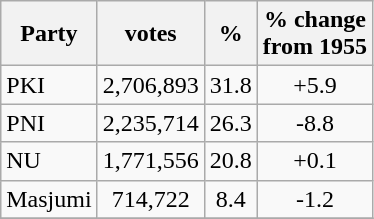<table class="wikitable" style="text-align:center">
<tr>
<th>Party</th>
<th>votes</th>
<th>%</th>
<th>% change<br>from 1955</th>
</tr>
<tr>
<td align=left>PKI</td>
<td>2,706,893</td>
<td>31.8</td>
<td>+5.9</td>
</tr>
<tr>
<td align=left>PNI</td>
<td>2,235,714</td>
<td>26.3</td>
<td>-8.8</td>
</tr>
<tr>
<td align=left>NU</td>
<td>1,771,556</td>
<td>20.8</td>
<td>+0.1</td>
</tr>
<tr>
<td align=left>Masjumi</td>
<td>714,722</td>
<td>8.4</td>
<td>-1.2</td>
</tr>
<tr>
</tr>
</table>
